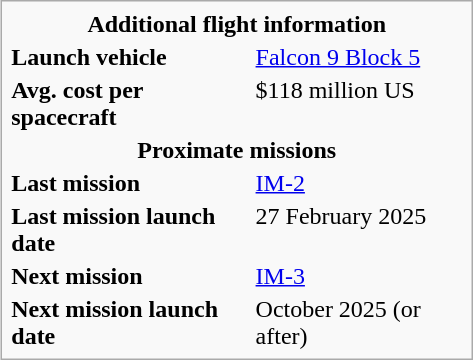<table class="infobox" style="width:315px;">
<tr>
<td colspan=2 style="text-align:center;"><strong>Additional flight information</strong></td>
</tr>
<tr>
<td><strong>Launch vehicle</strong></td>
<td><a href='#'>Falcon 9 Block 5</a></td>
</tr>
<tr>
<td><strong>Avg. cost per spacecraft</strong></td>
<td>$118 million US</td>
</tr>
<tr>
<td colspan=2 style="text-align:center;"><strong>Proximate missions</strong></td>
</tr>
<tr>
<td><strong>Last mission</strong></td>
<td><a href='#'>IM-2</a></td>
</tr>
<tr>
<td><strong>Last mission launch date</strong></td>
<td>27 February 2025 </td>
</tr>
<tr>
<td><strong>Next mission</strong></td>
<td><a href='#'>IM-3</a></td>
</tr>
<tr>
<td><strong>Next mission launch date</strong></td>
<td>October 2025 (or after)</td>
</tr>
</table>
